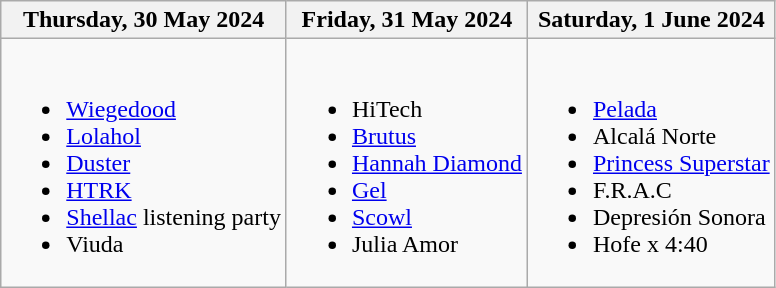<table class="wikitable">
<tr>
<th>Thursday, 30 May 2024</th>
<th>Friday, 31 May 2024</th>
<th>Saturday, 1 June 2024</th>
</tr>
<tr>
<td><br><ul><li><a href='#'>Wiegedood</a></li><li><a href='#'>Lolahol</a></li><li><a href='#'>Duster</a></li><li><a href='#'>HTRK</a></li><li><a href='#'>Shellac</a> listening party</li><li>Viuda</li></ul></td>
<td><br><ul><li>HiTech</li><li><a href='#'>Brutus</a></li><li><a href='#'>Hannah Diamond</a></li><li><a href='#'>Gel</a></li><li><a href='#'>Scowl</a></li><li>Julia Amor</li></ul></td>
<td><br><ul><li><a href='#'>Pelada</a></li><li>Alcalá Norte</li><li><a href='#'>Princess Superstar</a></li><li>F.R.A.C</li><li>Depresión Sonora</li><li>Hofe x 4:40</li></ul></td>
</tr>
</table>
